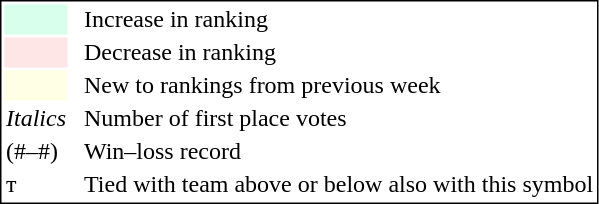<table style="border:1px solid black;">
<tr>
<td style="background:#D8FFEB; width:20px;"></td>
<td> </td>
<td>Increase in ranking</td>
</tr>
<tr>
<td style="background:#FFE6E6; width:20px;"></td>
<td> </td>
<td>Decrease in ranking</td>
</tr>
<tr>
<td style="background:#FFFFE6; width:20px;"></td>
<td> </td>
<td>New to rankings from previous week</td>
</tr>
<tr>
<td><em>Italics</em></td>
<td> </td>
<td>Number of first place votes</td>
</tr>
<tr>
<td>(#–#)</td>
<td> </td>
<td>Win–loss record</td>
</tr>
<tr>
<td>т</td>
<td></td>
<td>Tied with team above or below also with this symbol</td>
</tr>
</table>
